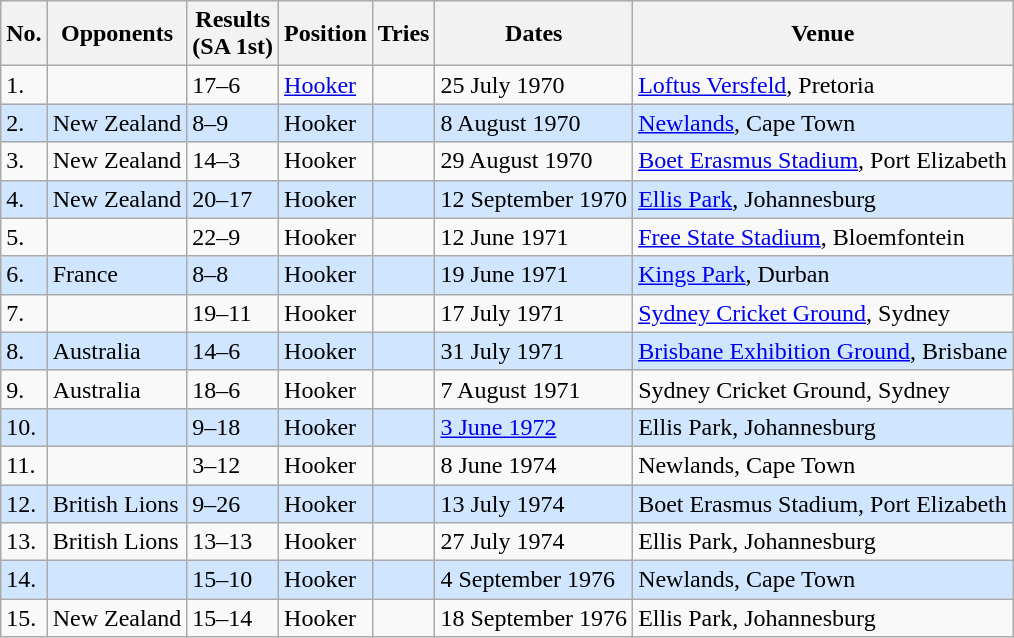<table class="wikitable unsortable">
<tr>
<th>No.</th>
<th>Opponents</th>
<th>Results<br>(SA 1st)</th>
<th>Position</th>
<th>Tries</th>
<th>Dates</th>
<th>Venue</th>
</tr>
<tr>
<td>1.</td>
<td></td>
<td>17–6</td>
<td><a href='#'>Hooker</a></td>
<td></td>
<td>25 July 1970</td>
<td><a href='#'>Loftus Versfeld</a>, Pretoria</td>
</tr>
<tr style="background: #D0E6FF;">
<td>2.</td>
<td> New Zealand</td>
<td>8–9</td>
<td>Hooker</td>
<td></td>
<td>8 August 1970</td>
<td><a href='#'>Newlands</a>, Cape Town</td>
</tr>
<tr>
<td>3.</td>
<td> New Zealand</td>
<td>14–3</td>
<td>Hooker</td>
<td></td>
<td>29 August 1970</td>
<td><a href='#'>Boet Erasmus Stadium</a>, Port Elizabeth</td>
</tr>
<tr style="background: #D0E6FF;">
<td>4.</td>
<td> New Zealand</td>
<td>20–17</td>
<td>Hooker</td>
<td></td>
<td>12 September 1970</td>
<td><a href='#'>Ellis Park</a>, Johannesburg</td>
</tr>
<tr>
<td>5.</td>
<td></td>
<td>22–9</td>
<td>Hooker</td>
<td></td>
<td>12 June 1971</td>
<td><a href='#'>Free State Stadium</a>, Bloemfontein</td>
</tr>
<tr style="background: #D0E6FF;">
<td>6.</td>
<td> France</td>
<td>8–8</td>
<td>Hooker</td>
<td></td>
<td>19 June 1971</td>
<td><a href='#'>Kings Park</a>, Durban</td>
</tr>
<tr>
<td>7.</td>
<td></td>
<td>19–11</td>
<td>Hooker</td>
<td></td>
<td>17 July 1971</td>
<td><a href='#'>Sydney Cricket Ground</a>, Sydney</td>
</tr>
<tr style="background: #D0E6FF;">
<td>8.</td>
<td> Australia</td>
<td>14–6</td>
<td>Hooker</td>
<td></td>
<td>31 July 1971</td>
<td><a href='#'>Brisbane Exhibition Ground</a>, Brisbane</td>
</tr>
<tr>
<td>9.</td>
<td> Australia</td>
<td>18–6</td>
<td>Hooker</td>
<td></td>
<td>7 August 1971</td>
<td>Sydney Cricket Ground, Sydney</td>
</tr>
<tr style="background: #D0E6FF;">
<td>10.</td>
<td></td>
<td>9–18</td>
<td>Hooker</td>
<td></td>
<td><a href='#'>3 June 1972</a></td>
<td>Ellis Park, Johannesburg</td>
</tr>
<tr>
<td>11.</td>
<td></td>
<td>3–12</td>
<td>Hooker</td>
<td></td>
<td>8 June 1974</td>
<td>Newlands, Cape Town</td>
</tr>
<tr style="background: #D0E6FF;">
<td>12.</td>
<td> British Lions</td>
<td>9–26</td>
<td>Hooker</td>
<td></td>
<td>13 July 1974</td>
<td>Boet Erasmus Stadium, Port Elizabeth</td>
</tr>
<tr>
<td>13.</td>
<td> British Lions</td>
<td>13–13</td>
<td>Hooker</td>
<td></td>
<td>27 July 1974</td>
<td>Ellis Park, Johannesburg</td>
</tr>
<tr style="background: #D0E6FF;">
<td>14.</td>
<td></td>
<td>15–10</td>
<td>Hooker</td>
<td></td>
<td>4 September 1976</td>
<td>Newlands, Cape Town</td>
</tr>
<tr>
<td>15.</td>
<td> New Zealand</td>
<td>15–14</td>
<td>Hooker</td>
<td></td>
<td>18 September 1976</td>
<td>Ellis Park, Johannesburg</td>
</tr>
</table>
